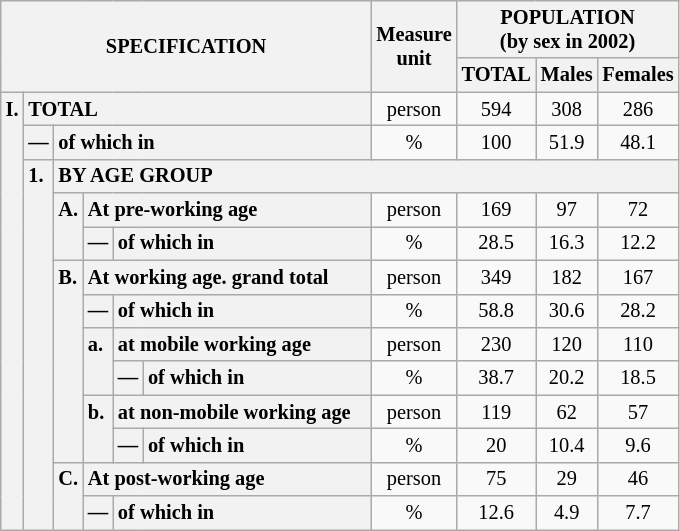<table class="wikitable" style="font-size:85%; text-align:center">
<tr>
<th rowspan="2" colspan="6">SPECIFICATION</th>
<th rowspan="2">Measure<br> unit</th>
<th colspan="3" rowspan="1">POPULATION<br> (by sex in 2002)</th>
</tr>
<tr>
<th>TOTAL</th>
<th>Males</th>
<th>Females</th>
</tr>
<tr>
<th style="text-align:left" valign="top" rowspan="13">I.</th>
<th style="text-align:left" colspan="5">TOTAL</th>
<td>person</td>
<td>594</td>
<td>308</td>
<td>286</td>
</tr>
<tr>
<th style="text-align:left" valign="top">—</th>
<th style="text-align:left" colspan="4">of which in</th>
<td>%</td>
<td>100</td>
<td>51.9</td>
<td>48.1</td>
</tr>
<tr>
<th style="text-align:left" valign="top" rowspan="11">1.</th>
<th style="text-align:left" colspan="19">BY AGE GROUP</th>
</tr>
<tr>
<th style="text-align:left" valign="top" rowspan="2">A.</th>
<th style="text-align:left" colspan="3">At pre-working age</th>
<td>person</td>
<td>169</td>
<td>97</td>
<td>72</td>
</tr>
<tr>
<th style="text-align:left" valign="top">—</th>
<th style="text-align:left" valign="top" colspan="2">of which in</th>
<td>%</td>
<td>28.5</td>
<td>16.3</td>
<td>12.2</td>
</tr>
<tr>
<th style="text-align:left" valign="top" rowspan="6">B.</th>
<th style="text-align:left" colspan="3">At working age. grand total</th>
<td>person</td>
<td>349</td>
<td>182</td>
<td>167</td>
</tr>
<tr>
<th style="text-align:left" valign="top">—</th>
<th style="text-align:left" valign="top" colspan="2">of which in</th>
<td>%</td>
<td>58.8</td>
<td>30.6</td>
<td>28.2</td>
</tr>
<tr>
<th style="text-align:left" valign="top" rowspan="2">a.</th>
<th style="text-align:left" colspan="2">at mobile working age</th>
<td>person</td>
<td>230</td>
<td>120</td>
<td>110</td>
</tr>
<tr>
<th style="text-align:left" valign="top">—</th>
<th style="text-align:left" valign="top" colspan="1">of which in                        </th>
<td>%</td>
<td>38.7</td>
<td>20.2</td>
<td>18.5</td>
</tr>
<tr>
<th style="text-align:left" valign="top" rowspan="2">b.</th>
<th style="text-align:left" colspan="2">at non-mobile working age</th>
<td>person</td>
<td>119</td>
<td>62</td>
<td>57</td>
</tr>
<tr>
<th style="text-align:left" valign="top">—</th>
<th style="text-align:left" valign="top" colspan="1">of which in                        </th>
<td>%</td>
<td>20</td>
<td>10.4</td>
<td>9.6</td>
</tr>
<tr>
<th style="text-align:left" valign="top" rowspan="2">C.</th>
<th style="text-align:left" colspan="3">At post-working age</th>
<td>person</td>
<td>75</td>
<td>29</td>
<td>46</td>
</tr>
<tr>
<th style="text-align:left" valign="top">—</th>
<th style="text-align:left" valign="top" colspan="2">of which in</th>
<td>%</td>
<td>12.6</td>
<td>4.9</td>
<td>7.7</td>
</tr>
</table>
